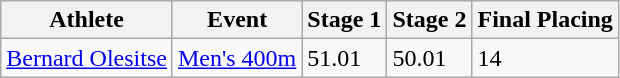<table class="wikitable">
<tr>
<th>Athlete</th>
<th>Event</th>
<th>Stage 1</th>
<th>Stage 2</th>
<th>Final Placing</th>
</tr>
<tr>
<td><a href='#'>Bernard Olesitse</a></td>
<td><a href='#'>Men's 400m</a></td>
<td>51.01</td>
<td>50.01</td>
<td>14</td>
</tr>
</table>
